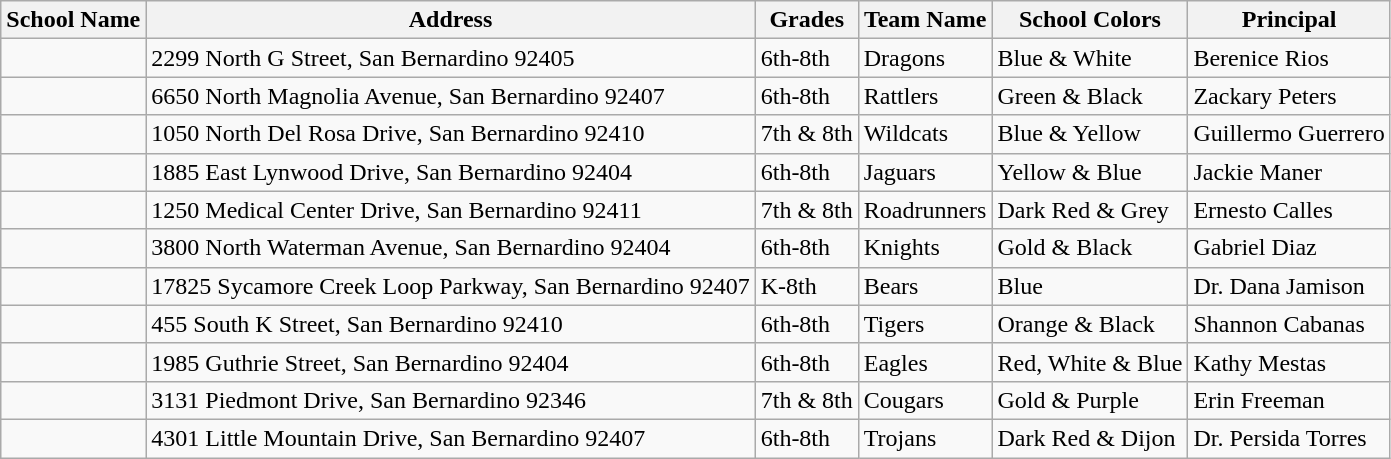<table class=wikitable>
<tr>
<th>School Name</th>
<th>Address</th>
<th>Grades</th>
<th>Team Name</th>
<th>School Colors</th>
<th>Principal</th>
</tr>
<tr>
<td></td>
<td>2299 North G Street, San Bernardino 92405</td>
<td>6th-8th</td>
<td>Dragons</td>
<td>Blue & White <br> </td>
<td>Berenice Rios</td>
</tr>
<tr>
<td></td>
<td>6650 North Magnolia Avenue, San Bernardino 92407</td>
<td>6th-8th</td>
<td>Rattlers</td>
<td>Green & Black <br> </td>
<td>Zackary Peters</td>
</tr>
<tr>
<td></td>
<td>1050 North Del Rosa Drive, San Bernardino 92410</td>
<td>7th & 8th</td>
<td>Wildcats</td>
<td>Blue & Yellow <br> </td>
<td>Guillermo Guerrero</td>
</tr>
<tr>
<td></td>
<td>1885 East Lynwood Drive, San Bernardino 92404</td>
<td>6th-8th</td>
<td>Jaguars</td>
<td>Yellow & Blue <br> </td>
<td>Jackie Maner</td>
</tr>
<tr>
<td></td>
<td>1250 Medical Center Drive, San Bernardino 92411</td>
<td>7th & 8th</td>
<td>Roadrunners</td>
<td>Dark Red & Grey <br> </td>
<td>Ernesto Calles</td>
</tr>
<tr>
<td></td>
<td>3800 North Waterman Avenue, San Bernardino 92404</td>
<td>6th-8th</td>
<td>Knights</td>
<td>Gold & Black <br> </td>
<td>Gabriel Diaz</td>
</tr>
<tr>
<td></td>
<td>17825 Sycamore Creek Loop Parkway, San Bernardino 92407</td>
<td>K-8th</td>
<td>Bears</td>
<td>Blue <br></td>
<td>Dr. Dana Jamison</td>
</tr>
<tr>
<td></td>
<td>455 South K Street, San Bernardino 92410</td>
<td>6th-8th</td>
<td>Tigers</td>
<td>Orange & Black <br> </td>
<td>Shannon Cabanas</td>
</tr>
<tr>
<td></td>
<td>1985 Guthrie Street, San Bernardino 92404</td>
<td>6th-8th</td>
<td>Eagles</td>
<td>Red, White & Blue <br>  </td>
<td>Kathy Mestas</td>
</tr>
<tr>
<td></td>
<td>3131 Piedmont Drive, San Bernardino 92346</td>
<td>7th & 8th</td>
<td>Cougars</td>
<td>Gold & Purple <br> </td>
<td>Erin Freeman</td>
</tr>
<tr>
<td></td>
<td>4301 Little Mountain Drive, San Bernardino 92407</td>
<td>6th-8th</td>
<td>Trojans</td>
<td>Dark Red & Dijon <br> </td>
<td>Dr. Persida Torres</td>
</tr>
</table>
